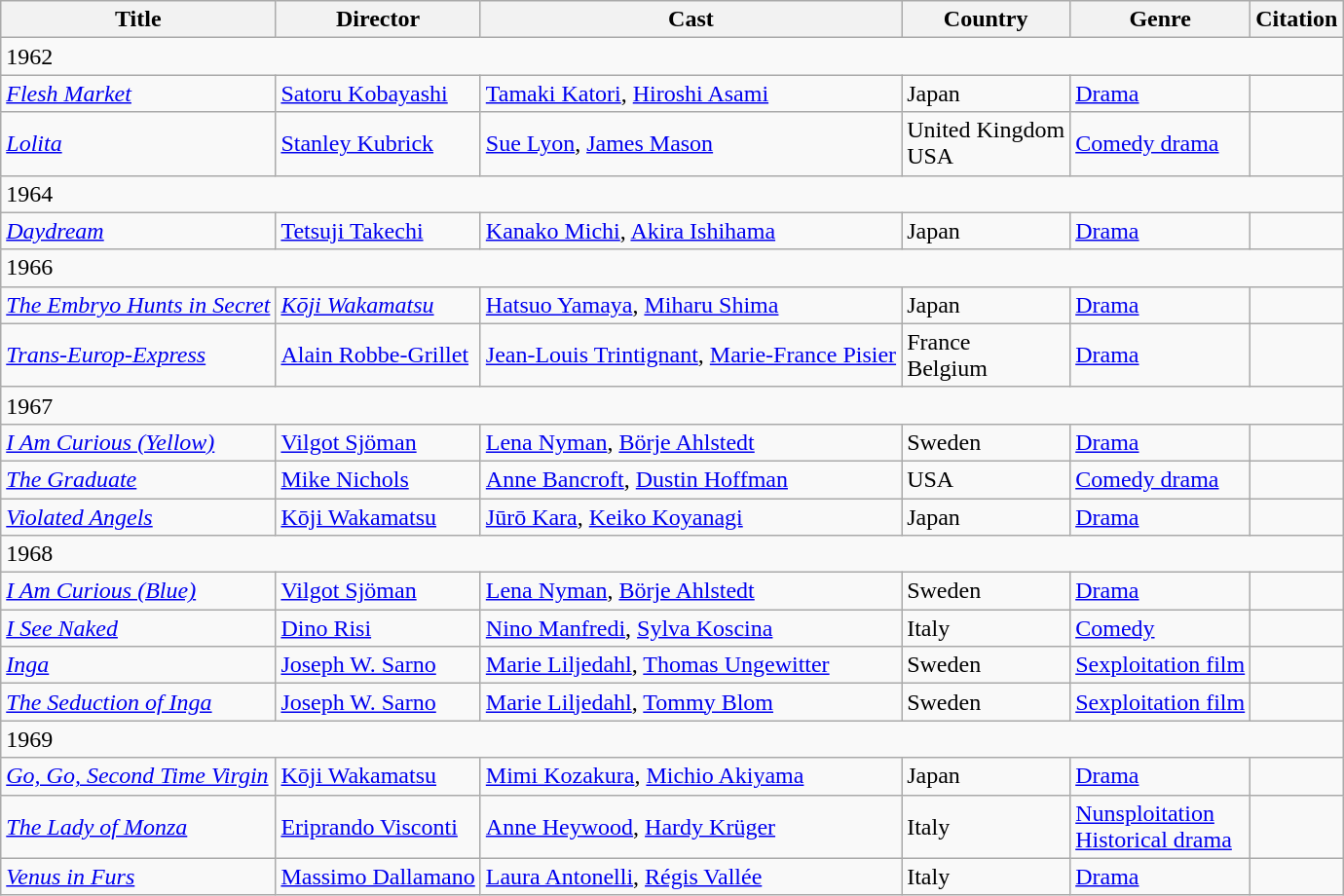<table class="sortable wikitable">
<tr>
<th>Title</th>
<th>Director</th>
<th>Cast</th>
<th>Country</th>
<th>Genre</th>
<th>Citation</th>
</tr>
<tr>
<td colspan="6">1962</td>
</tr>
<tr>
<td><em><a href='#'>Flesh Market</a></em></td>
<td><a href='#'>Satoru Kobayashi</a></td>
<td><a href='#'>Tamaki Katori</a>, <a href='#'>Hiroshi Asami</a></td>
<td>Japan</td>
<td><a href='#'>Drama</a></td>
<td></td>
</tr>
<tr>
<td><a href='#'><em>Lolita</em></a></td>
<td><a href='#'>Stanley Kubrick</a></td>
<td><a href='#'>Sue Lyon</a>, <a href='#'>James Mason</a></td>
<td>United Kingdom<br>USA</td>
<td><a href='#'>Comedy drama</a></td>
<td></td>
</tr>
<tr>
<td colspan="6">1964</td>
</tr>
<tr>
<td><a href='#'><em>Daydream</em></a></td>
<td><a href='#'>Tetsuji Takechi</a></td>
<td><a href='#'>Kanako Michi</a>, <a href='#'>Akira Ishihama</a></td>
<td>Japan</td>
<td><a href='#'>Drama</a></td>
<td></td>
</tr>
<tr>
<td colspan="6">1966</td>
</tr>
<tr>
<td><em><a href='#'>The Embryo Hunts in Secret</a></em></td>
<td><em><a href='#'>Kōji Wakamatsu</a></em></td>
<td><a href='#'>Hatsuo Yamaya</a>, <a href='#'>Miharu Shima</a></td>
<td>Japan</td>
<td><a href='#'>Drama</a></td>
<td></td>
</tr>
<tr>
<td><a href='#'><em>Trans-Europ-Express</em></a></td>
<td><a href='#'>Alain Robbe-Grillet</a></td>
<td><a href='#'>Jean-Louis Trintignant</a>, <a href='#'>Marie-France Pisier</a></td>
<td>France<br>Belgium</td>
<td><a href='#'>Drama</a></td>
<td></td>
</tr>
<tr>
<td colspan="6">1967</td>
</tr>
<tr>
<td><em><a href='#'>I Am Curious (Yellow)</a></em></td>
<td><a href='#'>Vilgot Sjöman</a></td>
<td><a href='#'>Lena Nyman</a>, <a href='#'>Börje Ahlstedt</a></td>
<td>Sweden</td>
<td><a href='#'>Drama</a></td>
<td></td>
</tr>
<tr>
<td><em><a href='#'>The Graduate</a></em></td>
<td><a href='#'>Mike Nichols</a></td>
<td><a href='#'>Anne Bancroft</a>, <a href='#'>Dustin Hoffman</a></td>
<td>USA</td>
<td><a href='#'>Comedy drama</a></td>
<td></td>
</tr>
<tr>
<td><em><a href='#'>Violated Angels</a></em></td>
<td><a href='#'>Kōji Wakamatsu</a></td>
<td><a href='#'>Jūrō Kara</a>, <a href='#'>Keiko Koyanagi</a></td>
<td>Japan</td>
<td><a href='#'>Drama</a></td>
<td></td>
</tr>
<tr>
<td colspan="6">1968</td>
</tr>
<tr>
<td><em><a href='#'>I Am Curious (Blue)</a></em></td>
<td><a href='#'>Vilgot Sjöman</a></td>
<td><a href='#'>Lena Nyman</a>, <a href='#'>Börje Ahlstedt</a></td>
<td>Sweden</td>
<td><a href='#'>Drama</a></td>
<td></td>
</tr>
<tr>
<td><em><a href='#'>I See Naked</a></em></td>
<td><a href='#'>Dino Risi</a></td>
<td><a href='#'>Nino Manfredi</a>, <a href='#'>Sylva Koscina</a></td>
<td>Italy</td>
<td><a href='#'>Comedy</a></td>
<td></td>
</tr>
<tr>
<td><a href='#'><em>Inga</em></a></td>
<td><a href='#'>Joseph W. Sarno</a></td>
<td><a href='#'>Marie Liljedahl</a>, <a href='#'>Thomas Ungewitter</a></td>
<td>Sweden</td>
<td><a href='#'>Sexploitation film</a></td>
<td></td>
</tr>
<tr>
<td><em><a href='#'>The Seduction of Inga</a></em></td>
<td><a href='#'>Joseph W. Sarno</a></td>
<td><a href='#'>Marie Liljedahl</a>, <a href='#'>Tommy Blom</a></td>
<td>Sweden</td>
<td><a href='#'>Sexploitation film</a></td>
<td></td>
</tr>
<tr>
<td colspan="6">1969</td>
</tr>
<tr>
<td><em><a href='#'>Go, Go, Second Time Virgin</a></em></td>
<td><a href='#'>Kōji Wakamatsu</a></td>
<td><a href='#'>Mimi Kozakura</a>, <a href='#'>Michio Akiyama</a></td>
<td>Japan</td>
<td><a href='#'>Drama</a></td>
<td></td>
</tr>
<tr>
<td><em><a href='#'>The Lady of Monza</a></em></td>
<td><a href='#'>Eriprando Visconti</a></td>
<td><a href='#'>Anne Heywood</a>, <a href='#'>Hardy Krüger</a></td>
<td>Italy</td>
<td><a href='#'>Nunsploitation</a><br><a href='#'>Historical drama</a></td>
<td></td>
</tr>
<tr>
<td><a href='#'><em>Venus in Furs</em></a></td>
<td><a href='#'>Massimo Dallamano</a></td>
<td><a href='#'>Laura Antonelli</a>, <a href='#'>Régis Vallée</a></td>
<td>Italy</td>
<td><a href='#'>Drama</a></td>
<td></td>
</tr>
</table>
